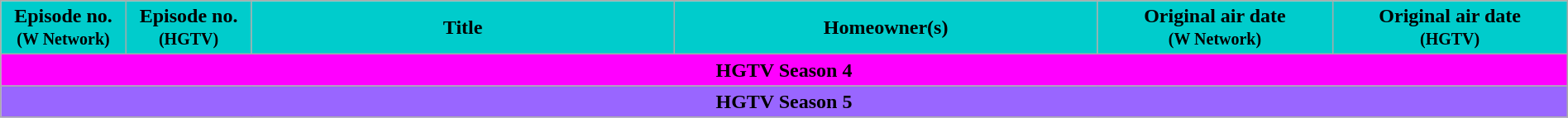<table class="wikitable sortable" style="width:100%; margin:auto;">
<tr>
<th scope="col" style="background-color: #00cccc; color: black; width: 8%">Episode no.<br><small>(W Network)</small></th>
<th scope="col" style="background-color: #00cccc; color: black; width: 8%">Episode no.<br><small>(HGTV)</small></th>
<th scope="col" style="background-color: #00cccc; color: black; width: 27%">Title</th>
<th scope="col" style="background-color: #00cccc; color: black; width: 27%">Homeowner(s)</th>
<th scope="col" style="background-color: #00cccc; color: black; width: 15%">Original air date<br><small>(W Network)</small></th>
<th scope="col" style="background-color: #00cccc; color: black; width: 15%">Original air date<br><small>(HGTV)</small></th>
</tr>
<tr class="expand-child" style="color:black">
<th colspan="8;" style="background-color: #ff00ff;"><span></span>HGTV Season 4<br>











</th>
</tr>
<tr style="color:black">
<th colspan="8;" style="background-color: #9966ff;"><span></span>HGTV Season 5<br>











</th>
</tr>
</table>
